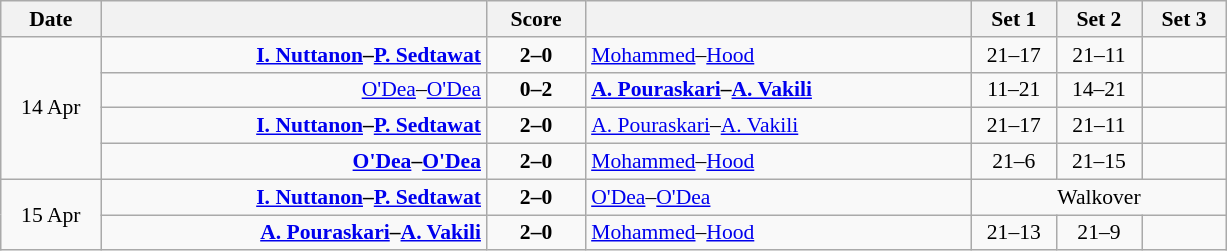<table class="wikitable" style="text-align: center; font-size:90% ">
<tr>
<th width="60">Date</th>
<th align="right" width="250"></th>
<th width="60">Score</th>
<th align="left" width="250"></th>
<th width="50">Set 1</th>
<th width="50">Set 2</th>
<th width="50">Set 3</th>
</tr>
<tr>
<td rowspan=4>14 Apr</td>
<td align=right><strong><a href='#'>I. Nuttanon</a>–<a href='#'>P. Sedtawat</a> </strong></td>
<td align=center><strong>2–0</strong></td>
<td align=left> <a href='#'>Mohammed</a>–<a href='#'>Hood</a></td>
<td>21–17</td>
<td>21–11</td>
<td></td>
</tr>
<tr>
<td align=right><a href='#'>O'Dea</a>–<a href='#'>O'Dea</a> </td>
<td align=center><strong>0–2</strong></td>
<td align=left><strong> <a href='#'>A. Pouraskari</a>–<a href='#'>A. Vakili</a></strong></td>
<td>11–21</td>
<td>14–21</td>
<td></td>
</tr>
<tr>
<td align=right><strong><a href='#'>I. Nuttanon</a>–<a href='#'>P. Sedtawat</a> </strong></td>
<td align=center><strong>2–0</strong></td>
<td align=left> <a href='#'>A. Pouraskari</a>–<a href='#'>A. Vakili</a></td>
<td>21–17</td>
<td>21–11</td>
<td></td>
</tr>
<tr>
<td align=right><strong><a href='#'>O'Dea</a>–<a href='#'>O'Dea</a> </strong></td>
<td align=center><strong>2–0</strong></td>
<td align=left> <a href='#'>Mohammed</a>–<a href='#'>Hood</a></td>
<td>21–6</td>
<td>21–15</td>
<td></td>
</tr>
<tr>
<td rowspan=2>15 Apr</td>
<td align=right><strong><a href='#'>I. Nuttanon</a>–<a href='#'>P. Sedtawat</a> </strong></td>
<td align=center><strong>2–0</strong></td>
<td align=left> <a href='#'>O'Dea</a>–<a href='#'>O'Dea</a></td>
<td colspan=3>Walkover</td>
</tr>
<tr>
<td align=right><strong><a href='#'>A. Pouraskari</a>–<a href='#'>A. Vakili</a> </strong></td>
<td align=center><strong>2–0</strong></td>
<td align=left> <a href='#'>Mohammed</a>–<a href='#'>Hood</a></td>
<td>21–13</td>
<td>21–9</td>
<td></td>
</tr>
</table>
